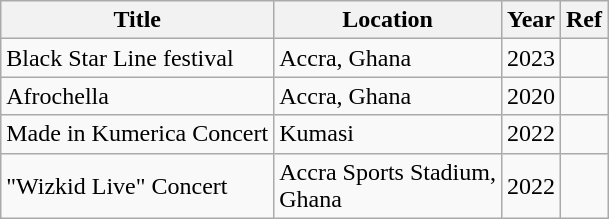<table class="wikitable">
<tr>
<th>Title</th>
<th>Location</th>
<th>Year</th>
<th>Ref</th>
</tr>
<tr>
<td>Black Star Line festival</td>
<td>Accra, Ghana</td>
<td>2023</td>
<td></td>
</tr>
<tr>
<td>Afrochella</td>
<td>Accra, Ghana</td>
<td>2020</td>
<td></td>
</tr>
<tr>
<td>Made in Kumerica Concert</td>
<td>Kumasi</td>
<td>2022</td>
<td></td>
</tr>
<tr>
<td>"Wizkid Live" Concert</td>
<td>Accra Sports Stadium,<br>Ghana</td>
<td>2022</td>
<td></td>
</tr>
</table>
